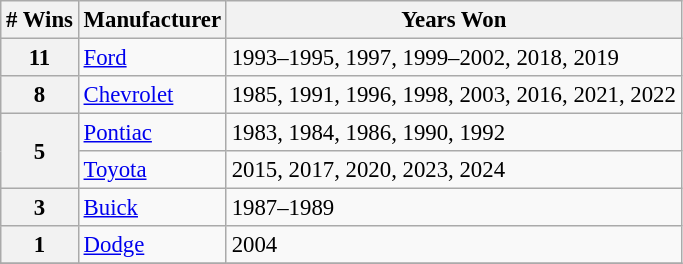<table class="wikitable" style="font-size: 95%;">
<tr>
<th># Wins</th>
<th>Manufacturer</th>
<th>Years Won</th>
</tr>
<tr>
<th>11</th>
<td> <a href='#'>Ford</a></td>
<td>1993–1995, 1997, 1999–2002, 2018, 2019</td>
</tr>
<tr>
<th>8</th>
<td> <a href='#'>Chevrolet</a></td>
<td>1985, 1991, 1996, 1998, 2003, 2016, 2021, 2022</td>
</tr>
<tr>
<th rowspan="2">5</th>
<td> <a href='#'>Pontiac</a></td>
<td>1983, 1984, 1986, 1990, 1992</td>
</tr>
<tr>
<td> <a href='#'>Toyota</a></td>
<td>2015, 2017, 2020, 2023, 2024</td>
</tr>
<tr>
<th>3</th>
<td> <a href='#'>Buick</a></td>
<td>1987–1989</td>
</tr>
<tr>
<th>1</th>
<td> <a href='#'>Dodge</a></td>
<td>2004</td>
</tr>
<tr>
</tr>
</table>
